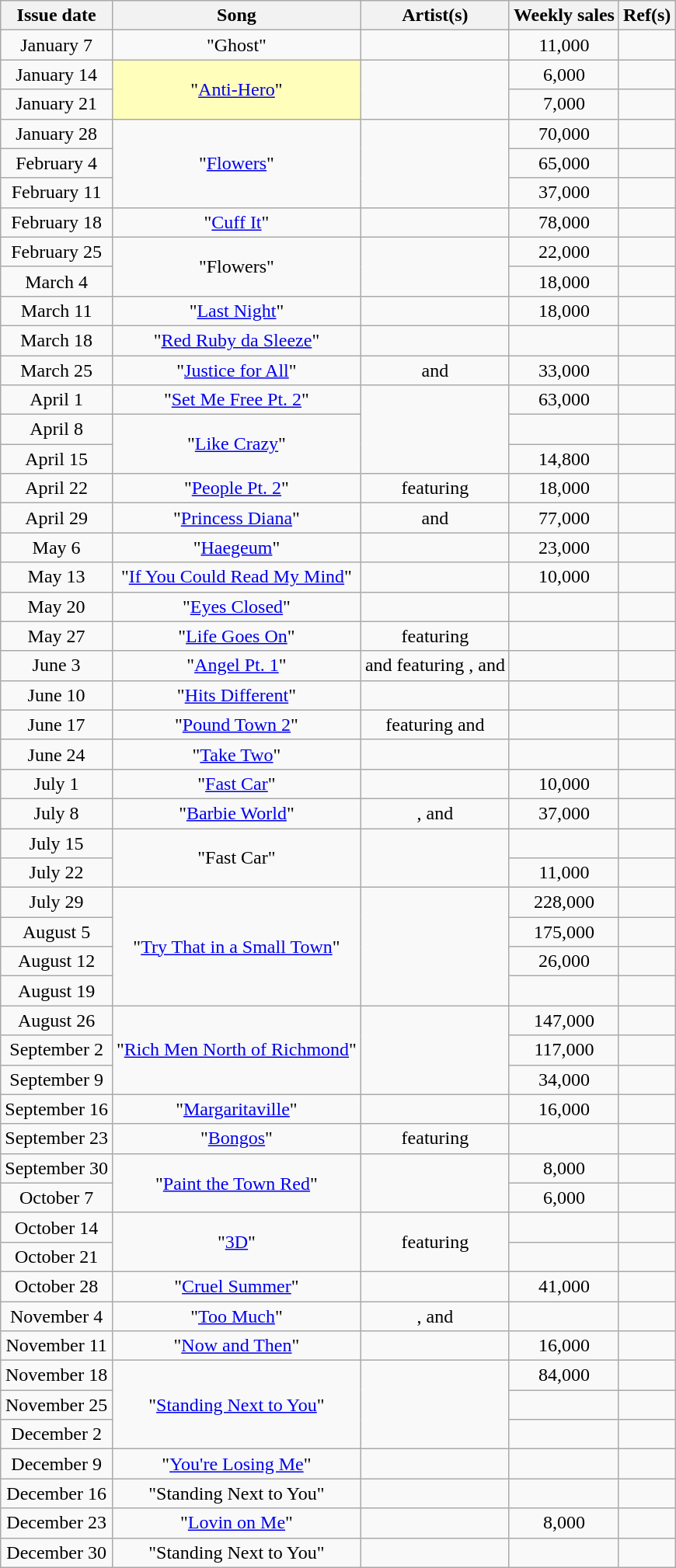<table class="wikitable sortable" style="text-align: center;">
<tr>
<th>Issue date</th>
<th>Song</th>
<th>Artist(s)</th>
<th>Weekly sales</th>
<th>Ref(s)</th>
</tr>
<tr>
<td>January 7</td>
<td>"Ghost"</td>
<td></td>
<td>11,000</td>
<td></td>
</tr>
<tr>
<td>January 14</td>
<td rowspan="2" style="background-color:#FFFFBB">"<a href='#'>Anti-Hero</a>" </td>
<td rowspan="2"></td>
<td>6,000</td>
<td></td>
</tr>
<tr>
<td>January 21</td>
<td>7,000</td>
<td></td>
</tr>
<tr>
<td>January 28</td>
<td rowspan="3">"<a href='#'>Flowers</a>"</td>
<td rowspan="3"></td>
<td>70,000</td>
<td></td>
</tr>
<tr>
<td>February 4</td>
<td>65,000</td>
<td></td>
</tr>
<tr>
<td>February 11</td>
<td>37,000</td>
<td></td>
</tr>
<tr>
<td>February 18</td>
<td>"<a href='#'>Cuff It</a>"</td>
<td></td>
<td>78,000</td>
<td></td>
</tr>
<tr>
<td>February 25</td>
<td rowspan="2">"Flowers"</td>
<td rowspan="2"></td>
<td>22,000</td>
<td></td>
</tr>
<tr>
<td>March 4</td>
<td>18,000</td>
<td></td>
</tr>
<tr>
<td>March 11</td>
<td>"<a href='#'>Last Night</a>"</td>
<td></td>
<td>18,000</td>
<td></td>
</tr>
<tr>
<td>March 18</td>
<td>"<a href='#'>Red Ruby da Sleeze</a>"</td>
<td></td>
<td></td>
<td></td>
</tr>
<tr>
<td>March 25</td>
<td>"<a href='#'>Justice for All</a>"</td>
<td> and </td>
<td>33,000</td>
<td></td>
</tr>
<tr>
<td>April 1</td>
<td>"<a href='#'>Set Me Free Pt. 2</a>"</td>
<td rowspan="3"></td>
<td>63,000</td>
<td></td>
</tr>
<tr>
<td>April 8</td>
<td rowspan="2">"<a href='#'>Like Crazy</a>"</td>
<td></td>
<td></td>
</tr>
<tr>
<td>April 15</td>
<td>14,800</td>
<td></td>
</tr>
<tr>
<td>April 22</td>
<td>"<a href='#'>People Pt. 2</a>"</td>
<td> featuring </td>
<td>18,000</td>
<td></td>
</tr>
<tr>
<td>April 29</td>
<td>"<a href='#'>Princess Diana</a>"</td>
<td> and </td>
<td>77,000</td>
<td></td>
</tr>
<tr>
<td>May 6</td>
<td>"<a href='#'>Haegeum</a>"</td>
<td></td>
<td>23,000</td>
<td></td>
</tr>
<tr>
<td>May 13</td>
<td>"<a href='#'>If You Could Read My Mind</a>"</td>
<td></td>
<td>10,000</td>
<td></td>
</tr>
<tr>
<td>May 20</td>
<td>"<a href='#'>Eyes Closed</a>"</td>
<td></td>
<td></td>
<td></td>
</tr>
<tr>
<td>May 27</td>
<td>"<a href='#'>Life Goes On</a>"</td>
<td> featuring </td>
<td></td>
<td></td>
</tr>
<tr>
<td>June 3</td>
<td>"<a href='#'>Angel Pt. 1</a>"</td>
<td> and  featuring ,  and </td>
<td></td>
<td></td>
</tr>
<tr>
<td>June 10</td>
<td>"<a href='#'>Hits Different</a>"</td>
<td></td>
<td></td>
<td></td>
</tr>
<tr>
<td>June 17</td>
<td>"<a href='#'>Pound Town 2</a>"</td>
<td> featuring  and </td>
<td></td>
<td></td>
</tr>
<tr>
<td>June 24</td>
<td>"<a href='#'>Take Two</a>"</td>
<td></td>
<td></td>
<td></td>
</tr>
<tr>
<td>July 1</td>
<td>"<a href='#'>Fast Car</a>"</td>
<td></td>
<td>10,000</td>
<td></td>
</tr>
<tr>
<td>July 8</td>
<td>"<a href='#'>Barbie World</a>"</td>
<td>,  and </td>
<td>37,000</td>
<td></td>
</tr>
<tr>
<td>July 15</td>
<td rowspan="2">"Fast Car"</td>
<td rowspan="2"></td>
<td></td>
<td></td>
</tr>
<tr>
<td>July 22</td>
<td>11,000</td>
<td></td>
</tr>
<tr>
<td>July 29</td>
<td rowspan="4">"<a href='#'>Try That in a Small Town</a>"</td>
<td rowspan="4"></td>
<td>228,000</td>
<td></td>
</tr>
<tr>
<td>August 5</td>
<td>175,000</td>
<td></td>
</tr>
<tr>
<td>August 12</td>
<td>26,000</td>
<td></td>
</tr>
<tr>
<td>August 19</td>
<td></td>
<td></td>
</tr>
<tr>
<td>August 26</td>
<td rowspan="3">"<a href='#'>Rich Men North of Richmond</a>"</td>
<td rowspan="3"></td>
<td>147,000</td>
<td></td>
</tr>
<tr>
<td>September 2</td>
<td>117,000</td>
<td></td>
</tr>
<tr>
<td>September 9</td>
<td>34,000</td>
<td></td>
</tr>
<tr>
<td>September 16</td>
<td>"<a href='#'>Margaritaville</a>"</td>
<td></td>
<td>16,000</td>
<td></td>
</tr>
<tr>
<td>September 23</td>
<td>"<a href='#'>Bongos</a>"</td>
<td> featuring </td>
<td></td>
<td></td>
</tr>
<tr>
<td>September 30</td>
<td rowspan="2">"<a href='#'>Paint the Town Red</a>"</td>
<td rowspan="2"></td>
<td>8,000</td>
<td></td>
</tr>
<tr>
<td>October 7</td>
<td>6,000</td>
<td></td>
</tr>
<tr>
<td>October 14</td>
<td rowspan="2">"<a href='#'>3D</a>"</td>
<td rowspan="2"> featuring </td>
<td></td>
<td></td>
</tr>
<tr>
<td>October 21</td>
<td></td>
<td></td>
</tr>
<tr>
<td>October 28</td>
<td>"<a href='#'>Cruel Summer</a>"</td>
<td></td>
<td>41,000</td>
<td></td>
</tr>
<tr>
<td>November 4</td>
<td>"<a href='#'>Too Much</a>"</td>
<td>,  and </td>
<td></td>
<td></td>
</tr>
<tr>
<td>November 11</td>
<td>"<a href='#'>Now and Then</a>"</td>
<td></td>
<td>16,000</td>
<td></td>
</tr>
<tr>
<td>November 18</td>
<td rowspan="3">"<a href='#'>Standing Next to You</a>"</td>
<td rowspan="3"></td>
<td>84,000</td>
<td></td>
</tr>
<tr>
<td>November 25</td>
<td></td>
<td></td>
</tr>
<tr>
<td>December 2</td>
<td></td>
<td></td>
</tr>
<tr>
<td>December 9</td>
<td>"<a href='#'>You're Losing Me</a>"</td>
<td></td>
<td></td>
<td></td>
</tr>
<tr>
<td>December 16</td>
<td>"Standing Next to You"</td>
<td></td>
<td></td>
<td></td>
</tr>
<tr>
<td>December 23</td>
<td>"<a href='#'>Lovin on Me</a>"</td>
<td></td>
<td>8,000</td>
<td></td>
</tr>
<tr>
<td>December 30</td>
<td>"Standing Next to You"</td>
<td></td>
<td></td>
<td></td>
</tr>
</table>
